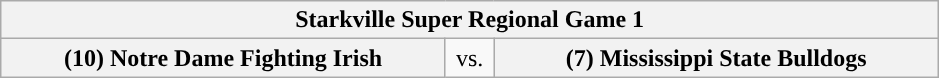<table class="wikitable">
<tr>
<th style="width: 604px;" colspan=3>Starkville Super Regional Game 1</th>
</tr>
<tr>
<th style="width: 289px; ">(10) Notre Dame Fighting Irish</th>
<td style="width: 25px; text-align:center">vs.</td>
<th style="width: 289px; ">(7) Mississippi State Bulldogs</th>
</tr>
</table>
